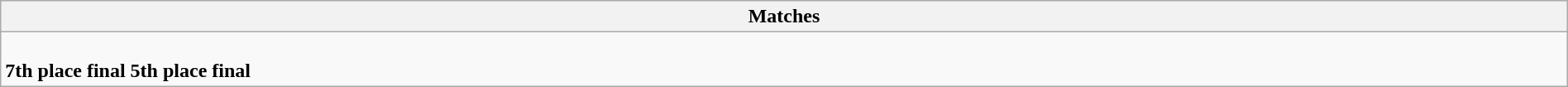<table class="wikitable collapsible collapsed" style="width:100%;">
<tr>
<th>Matches</th>
</tr>
<tr>
<td><br><strong>7th place final</strong>

<strong>5th place final</strong>
</td>
</tr>
</table>
